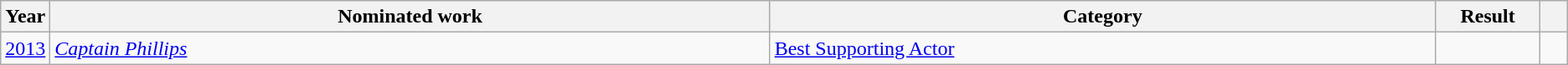<table class=wikitable>
<tr>
<th scope="col" style="width:1em;">Year</th>
<th scope="col" style="width:39em;">Nominated work</th>
<th scope="col" style="width:36em;">Category</th>
<th scope="col" style="width:5em;">Result</th>
<th scope="col" style="width:1em;"></th>
</tr>
<tr>
<td><a href='#'>2013</a></td>
<td><em><a href='#'>Captain Phillips</a></em></td>
<td><a href='#'>Best Supporting Actor</a></td>
<td></td>
<td></td>
</tr>
</table>
